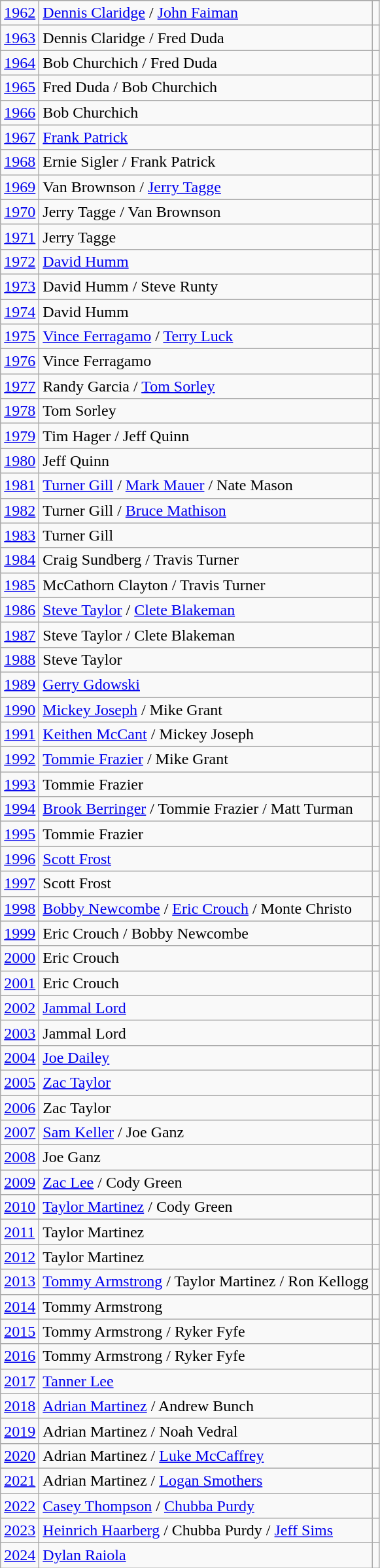<table class=wikitable>
<tr>
</tr>
<tr>
<td><a href='#'>1962</a></td>
<td><a href='#'>Dennis Claridge</a>  / <a href='#'>John Faiman</a> </td>
<td></td>
</tr>
<tr>
<td><a href='#'>1963</a></td>
<td>Dennis Claridge  / Fred Duda </td>
<td></td>
</tr>
<tr>
<td><a href='#'>1964</a></td>
<td>Bob Churchich  / Fred Duda </td>
<td></td>
</tr>
<tr>
<td><a href='#'>1965</a></td>
<td>Fred Duda  / Bob Churchich </td>
<td></td>
</tr>
<tr>
<td><a href='#'>1966</a></td>
<td>Bob Churchich </td>
<td></td>
</tr>
<tr>
<td><a href='#'>1967</a></td>
<td><a href='#'>Frank Patrick</a> </td>
<td></td>
</tr>
<tr>
<td><a href='#'>1968</a></td>
<td>Ernie Sigler  / Frank Patrick </td>
<td></td>
</tr>
<tr>
<td><a href='#'>1969</a></td>
<td>Van Brownson  / <a href='#'>Jerry Tagge</a> </td>
<td></td>
</tr>
<tr>
<td><a href='#'>1970</a></td>
<td>Jerry Tagge  / Van Brownson </td>
<td></td>
</tr>
<tr>
<td><a href='#'>1971</a></td>
<td>Jerry Tagge </td>
<td></td>
</tr>
<tr>
<td><a href='#'>1972</a></td>
<td><a href='#'>David Humm</a> </td>
<td></td>
</tr>
<tr>
<td><a href='#'>1973</a></td>
<td>David Humm  / Steve Runty </td>
<td></td>
</tr>
<tr>
<td><a href='#'>1974</a></td>
<td>David Humm </td>
<td></td>
</tr>
<tr>
<td><a href='#'>1975</a></td>
<td><a href='#'>Vince Ferragamo</a>  / <a href='#'>Terry Luck</a> </td>
<td></td>
</tr>
<tr>
<td><a href='#'>1976</a></td>
<td>Vince Ferragamo </td>
<td></td>
</tr>
<tr>
<td><a href='#'>1977</a></td>
<td>Randy Garcia  / <a href='#'>Tom Sorley</a> </td>
<td></td>
</tr>
<tr>
<td><a href='#'>1978</a></td>
<td>Tom Sorley </td>
<td></td>
</tr>
<tr>
<td><a href='#'>1979</a></td>
<td>Tim Hager  / Jeff Quinn </td>
<td></td>
</tr>
<tr>
<td><a href='#'>1980</a></td>
<td>Jeff Quinn </td>
<td></td>
</tr>
<tr>
<td><a href='#'>1981</a></td>
<td><a href='#'>Turner Gill</a>  / <a href='#'>Mark Mauer</a>  / Nate Mason </td>
<td></td>
</tr>
<tr>
<td><a href='#'>1982</a></td>
<td>Turner Gill  / <a href='#'>Bruce Mathison</a> </td>
<td></td>
</tr>
<tr>
<td><a href='#'>1983</a></td>
<td>Turner Gill </td>
<td></td>
</tr>
<tr>
<td><a href='#'>1984</a></td>
<td>Craig Sundberg  / Travis Turner </td>
<td></td>
</tr>
<tr>
<td><a href='#'>1985</a></td>
<td>McCathorn Clayton  / Travis Turner </td>
<td></td>
</tr>
<tr>
<td><a href='#'>1986</a></td>
<td><a href='#'>Steve Taylor</a>  / <a href='#'>Clete Blakeman</a> </td>
<td></td>
</tr>
<tr>
<td><a href='#'>1987</a></td>
<td>Steve Taylor  / Clete Blakeman </td>
<td></td>
</tr>
<tr>
<td><a href='#'>1988</a></td>
<td>Steve Taylor </td>
<td></td>
</tr>
<tr>
<td><a href='#'>1989</a></td>
<td><a href='#'>Gerry Gdowski</a> </td>
<td></td>
</tr>
<tr>
<td><a href='#'>1990</a></td>
<td><a href='#'>Mickey Joseph</a>  / Mike Grant </td>
<td></td>
</tr>
<tr>
<td><a href='#'>1991</a></td>
<td><a href='#'>Keithen McCant</a>  / Mickey Joseph </td>
<td></td>
</tr>
<tr>
<td><a href='#'>1992</a></td>
<td><a href='#'>Tommie Frazier</a>  / Mike Grant </td>
<td></td>
</tr>
<tr>
<td><a href='#'>1993</a></td>
<td>Tommie Frazier </td>
<td></td>
</tr>
<tr>
<td><a href='#'>1994</a></td>
<td><a href='#'>Brook Berringer</a>  / Tommie Frazier  / Matt Turman </td>
<td></td>
</tr>
<tr>
<td><a href='#'>1995</a></td>
<td>Tommie Frazier </td>
<td></td>
</tr>
<tr>
<td><a href='#'>1996</a></td>
<td><a href='#'>Scott Frost</a> </td>
<td></td>
</tr>
<tr>
<td><a href='#'>1997</a></td>
<td>Scott Frost </td>
<td></td>
</tr>
<tr>
<td><a href='#'>1998</a></td>
<td><a href='#'>Bobby Newcombe</a>  / <a href='#'>Eric Crouch</a>  / Monte Christo </td>
<td></td>
</tr>
<tr>
<td><a href='#'>1999</a></td>
<td>Eric Crouch  / Bobby Newcombe </td>
<td></td>
</tr>
<tr>
<td><a href='#'>2000</a></td>
<td>Eric Crouch </td>
<td></td>
</tr>
<tr>
<td><a href='#'>2001</a></td>
<td>Eric Crouch </td>
<td></td>
</tr>
<tr>
<td><a href='#'>2002</a></td>
<td><a href='#'>Jammal Lord</a> </td>
<td></td>
</tr>
<tr>
<td><a href='#'>2003</a></td>
<td>Jammal Lord </td>
<td></td>
</tr>
<tr>
<td><a href='#'>2004</a></td>
<td><a href='#'>Joe Dailey</a> </td>
<td></td>
</tr>
<tr>
<td><a href='#'>2005</a></td>
<td><a href='#'>Zac Taylor</a> </td>
<td></td>
</tr>
<tr>
<td><a href='#'>2006</a></td>
<td>Zac Taylor </td>
<td></td>
</tr>
<tr>
<td><a href='#'>2007</a></td>
<td><a href='#'>Sam Keller</a>  / Joe Ganz </td>
<td></td>
</tr>
<tr>
<td><a href='#'>2008</a></td>
<td>Joe Ganz </td>
<td></td>
</tr>
<tr>
<td><a href='#'>2009</a></td>
<td><a href='#'>Zac Lee</a>  / Cody Green </td>
<td></td>
</tr>
<tr>
<td><a href='#'>2010</a></td>
<td><a href='#'>Taylor Martinez</a>  / Cody Green </td>
<td></td>
</tr>
<tr>
<td><a href='#'>2011</a></td>
<td>Taylor Martinez </td>
<td></td>
</tr>
<tr>
<td><a href='#'>2012</a></td>
<td>Taylor Martinez </td>
<td></td>
</tr>
<tr>
<td><a href='#'>2013</a></td>
<td><a href='#'>Tommy Armstrong</a>  / Taylor Martinez  / Ron Kellogg </td>
<td></td>
</tr>
<tr>
<td><a href='#'>2014</a></td>
<td>Tommy Armstrong </td>
<td></td>
</tr>
<tr>
<td><a href='#'>2015</a></td>
<td>Tommy Armstrong  / Ryker Fyfe </td>
<td></td>
</tr>
<tr>
<td><a href='#'>2016</a></td>
<td>Tommy Armstrong  / Ryker Fyfe </td>
<td></td>
</tr>
<tr>
<td><a href='#'>2017</a></td>
<td><a href='#'>Tanner Lee</a> </td>
<td></td>
</tr>
<tr>
<td><a href='#'>2018</a></td>
<td><a href='#'>Adrian Martinez</a>  / Andrew Bunch </td>
<td></td>
</tr>
<tr>
<td><a href='#'>2019</a></td>
<td>Adrian Martinez  / Noah Vedral </td>
<td></td>
</tr>
<tr>
<td><a href='#'>2020</a></td>
<td>Adrian Martinez  / <a href='#'>Luke McCaffrey</a> </td>
<td></td>
</tr>
<tr>
<td><a href='#'>2021</a></td>
<td>Adrian Martinez  / <a href='#'>Logan Smothers</a> </td>
<td></td>
</tr>
<tr>
<td><a href='#'>2022</a></td>
<td><a href='#'>Casey Thompson</a>  / <a href='#'>Chubba Purdy</a> </td>
<td></td>
</tr>
<tr>
<td><a href='#'>2023</a></td>
<td><a href='#'>Heinrich Haarberg</a>  / Chubba Purdy  / <a href='#'>Jeff Sims</a> </td>
<td></td>
</tr>
<tr>
<td><a href='#'>2024</a></td>
<td><a href='#'>Dylan Raiola</a> </td>
<td></td>
</tr>
</table>
